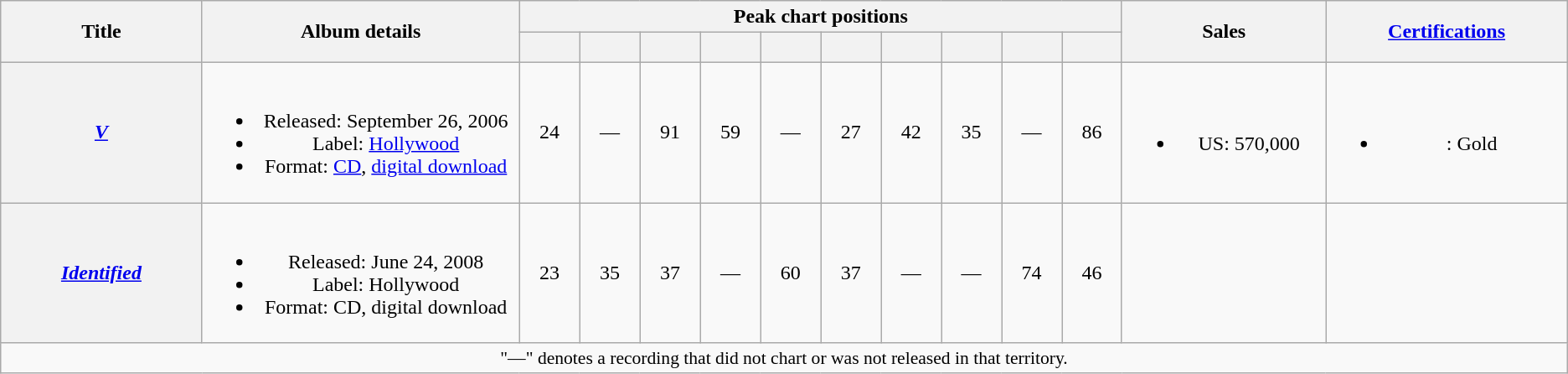<table class="wikitable plainrowheaders" style="text-align:center;" border="1">
<tr>
<th scope="col" rowspan="2" style="width:10em;">Title</th>
<th scope="col" rowspan="2" style="width:16em;">Album details</th>
<th scope="col" colspan="10">Peak chart positions</th>
<th scope="col" rowspan="2" style="width:10em;">Sales</th>
<th scope="col" rowspan="2" style="width:12em;"><a href='#'>Certifications</a></th>
</tr>
<tr>
<th scope="col" style="width:3em;font-size:90%;"><a href='#'></a><br></th>
<th scope="col" style="width:3em;font-size:90%;"><a href='#'></a><br></th>
<th scope="col" style="width:3em;font-size:90%;"><a href='#'></a><br></th>
<th scope="col" style="width:3em;font-size:90%;"><a href='#'></a><br></th>
<th scope="col" style="width:3em;font-size:90%;"><a href='#'></a><br></th>
<th scope="col" style="width:3em;font-size:90%;"><a href='#'></a><br></th>
<th scope="col" style="width:3em;font-size:90%;"><a href='#'></a><br></th>
<th scope="col" style="width:3em;font-size:90%;"><a href='#'></a><br></th>
<th scope="col" style="width:3em;font-size:90%;"><a href='#'></a><br></th>
<th scope="col" style="width:3em;font-size:90%;"><a href='#'></a><br></th>
</tr>
<tr>
<th scope="row"><em><a href='#'>V</a></em></th>
<td><br><ul><li>Released: September 26, 2006</li><li>Label: <a href='#'>Hollywood</a></li><li>Format: <a href='#'>CD</a>, <a href='#'>digital download</a></li></ul></td>
<td>24</td>
<td>—</td>
<td>91</td>
<td>59</td>
<td>—</td>
<td>27</td>
<td>42</td>
<td>35</td>
<td>—</td>
<td>86</td>
<td><br><ul><li>US: 570,000</li></ul></td>
<td><br><ul><li><a href='#'></a>: Gold</li></ul></td>
</tr>
<tr>
<th scope="row"><em><a href='#'>Identified</a></em></th>
<td><br><ul><li>Released: June 24, 2008</li><li>Label: Hollywood</li><li>Format: CD, digital download</li></ul></td>
<td>23</td>
<td>35</td>
<td>37</td>
<td>—</td>
<td>60</td>
<td>37</td>
<td>—</td>
<td>—</td>
<td>74</td>
<td>46</td>
<td></td>
<td></td>
</tr>
<tr>
<td align="center" colspan="14" style="font-size:90%">"—" denotes a recording that did not chart or was not released in that territory.</td>
</tr>
</table>
